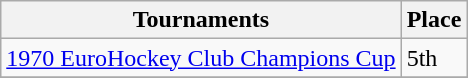<table class="wikitable collapsible">
<tr>
<th>Tournaments</th>
<th>Place</th>
</tr>
<tr>
<td><a href='#'>1970 EuroHockey Club Champions Cup</a></td>
<td>5th</td>
</tr>
<tr>
</tr>
</table>
